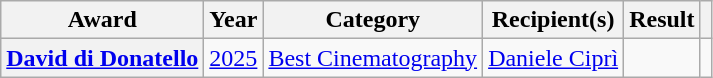<table class="wikitable plainrowheaders sortable">
<tr>
<th>Award</th>
<th>Year</th>
<th>Category</th>
<th>Recipient(s)</th>
<th>Result</th>
<th class="unsortable"></th>
</tr>
<tr>
<th scope="row"><a href='#'>David di Donatello</a></th>
<td><a href='#'>2025</a></td>
<td><a href='#'>Best Cinematography</a></td>
<td><a href='#'>Daniele Ciprì</a></td>
<td></td>
<td></td>
</tr>
</table>
